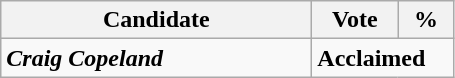<table class="wikitable">
<tr>
<th bgcolor="#DDDDFF" width="200px">Candidate</th>
<th bgcolor="#DDDDFF" width="50px">Vote</th>
<th bgcolor="#DDDDFF" width="30px">%</th>
</tr>
<tr>
<td><strong><em>Craig Copeland</em></strong></td>
<td colspan="2"><strong>Acclaimed</strong></td>
</tr>
</table>
